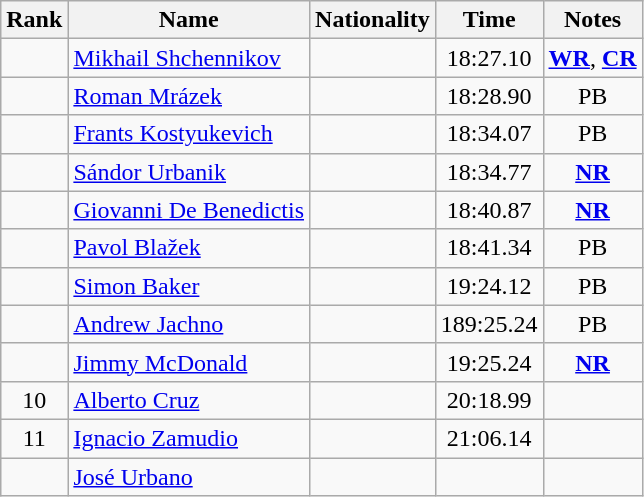<table class="wikitable sortable" style="text-align:center">
<tr>
<th>Rank</th>
<th>Name</th>
<th>Nationality</th>
<th>Time</th>
<th>Notes</th>
</tr>
<tr>
<td></td>
<td align="left"><a href='#'>Mikhail Shchennikov</a></td>
<td align=left></td>
<td>18:27.10</td>
<td><strong><a href='#'>WR</a></strong>, <strong><a href='#'>CR</a></strong></td>
</tr>
<tr>
<td></td>
<td align="left"><a href='#'>Roman Mrázek</a></td>
<td align=left></td>
<td>18:28.90</td>
<td>PB</td>
</tr>
<tr>
<td></td>
<td align="left"><a href='#'>Frants Kostyukevich</a></td>
<td align=left></td>
<td>18:34.07</td>
<td>PB</td>
</tr>
<tr>
<td></td>
<td align="left"><a href='#'>Sándor Urbanik</a></td>
<td align=left></td>
<td>18:34.77</td>
<td><strong><a href='#'>NR</a></strong></td>
</tr>
<tr>
<td></td>
<td align="left"><a href='#'>Giovanni De Benedictis</a></td>
<td align=left></td>
<td>18:40.87</td>
<td><strong><a href='#'>NR</a></strong></td>
</tr>
<tr>
<td></td>
<td align="left"><a href='#'>Pavol Blažek</a></td>
<td align=left></td>
<td>18:41.34</td>
<td>PB</td>
</tr>
<tr>
<td></td>
<td align="left"><a href='#'>Simon Baker</a></td>
<td align=left></td>
<td>19:24.12</td>
<td>PB</td>
</tr>
<tr>
<td></td>
<td align="left"><a href='#'>Andrew Jachno</a></td>
<td align=left></td>
<td>189:25.24</td>
<td>PB</td>
</tr>
<tr>
<td></td>
<td align="left"><a href='#'>Jimmy McDonald</a></td>
<td align=left></td>
<td>19:25.24</td>
<td><strong><a href='#'>NR</a></strong></td>
</tr>
<tr>
<td>10</td>
<td align="left"><a href='#'>Alberto Cruz</a></td>
<td align=left></td>
<td>20:18.99</td>
<td></td>
</tr>
<tr>
<td>11</td>
<td align="left"><a href='#'>Ignacio Zamudio</a></td>
<td align=left></td>
<td>21:06.14</td>
<td></td>
</tr>
<tr>
<td></td>
<td align="left"><a href='#'>José Urbano</a></td>
<td align=left></td>
<td></td>
<td></td>
</tr>
</table>
